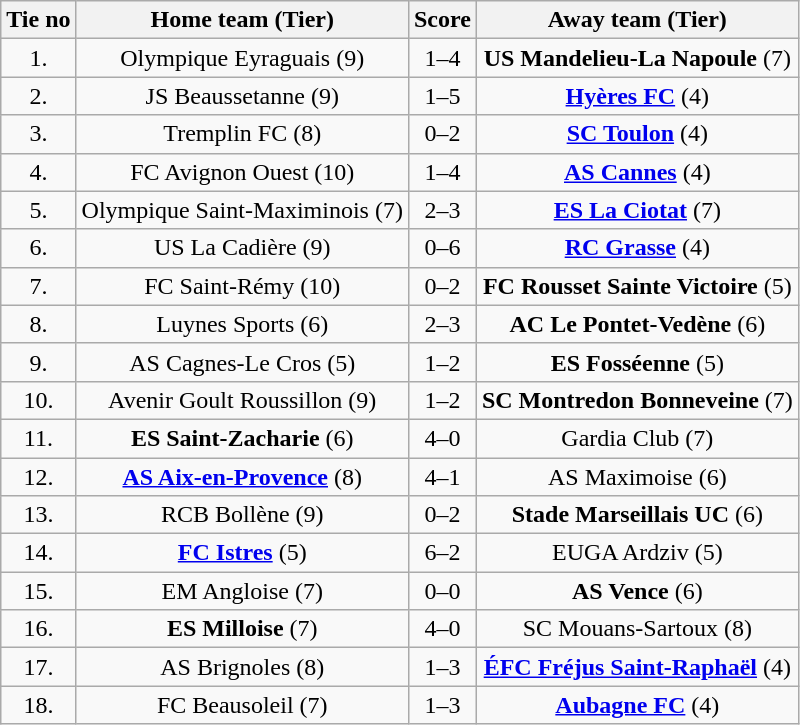<table class="wikitable" style="text-align: center">
<tr>
<th>Tie no</th>
<th>Home team (Tier)</th>
<th>Score</th>
<th>Away team (Tier)</th>
</tr>
<tr>
<td>1.</td>
<td>Olympique Eyraguais (9)</td>
<td>1–4</td>
<td><strong>US Mandelieu-La Napoule</strong> (7)</td>
</tr>
<tr>
<td>2.</td>
<td>JS Beaussetanne (9)</td>
<td>1–5</td>
<td><strong><a href='#'>Hyères FC</a></strong> (4)</td>
</tr>
<tr>
<td>3.</td>
<td>Tremplin FC (8)</td>
<td>0–2</td>
<td><strong><a href='#'>SC Toulon</a></strong> (4)</td>
</tr>
<tr>
<td>4.</td>
<td>FC Avignon Ouest (10)</td>
<td>1–4</td>
<td><strong><a href='#'>AS Cannes</a></strong> (4)</td>
</tr>
<tr>
<td>5.</td>
<td>Olympique Saint-Maximinois (7)</td>
<td>2–3</td>
<td><strong><a href='#'>ES La Ciotat</a></strong> (7)</td>
</tr>
<tr>
<td>6.</td>
<td>US La Cadière (9)</td>
<td>0–6</td>
<td><strong><a href='#'>RC Grasse</a></strong> (4)</td>
</tr>
<tr>
<td>7.</td>
<td>FC Saint-Rémy (10)</td>
<td>0–2</td>
<td><strong>FC Rousset Sainte Victoire</strong> (5)</td>
</tr>
<tr>
<td>8.</td>
<td>Luynes Sports (6)</td>
<td>2–3</td>
<td><strong>AC Le Pontet-Vedène</strong> (6)</td>
</tr>
<tr>
<td>9.</td>
<td>AS Cagnes-Le Cros (5)</td>
<td>1–2</td>
<td><strong>ES Fosséenne</strong> (5)</td>
</tr>
<tr>
<td>10.</td>
<td>Avenir Goult Roussillon (9)</td>
<td>1–2</td>
<td><strong>SC Montredon Bonneveine</strong> (7)</td>
</tr>
<tr>
<td>11.</td>
<td><strong>ES Saint-Zacharie</strong> (6)</td>
<td>4–0</td>
<td>Gardia Club (7)</td>
</tr>
<tr>
<td>12.</td>
<td><strong><a href='#'>AS Aix-en-Provence</a></strong> (8)</td>
<td>4–1</td>
<td>AS Maximoise (6)</td>
</tr>
<tr>
<td>13.</td>
<td>RCB Bollène (9)</td>
<td>0–2</td>
<td><strong>Stade Marseillais UC</strong> (6)</td>
</tr>
<tr>
<td>14.</td>
<td><strong><a href='#'>FC Istres</a></strong> (5)</td>
<td>6–2</td>
<td>EUGA Ardziv (5)</td>
</tr>
<tr>
<td>15.</td>
<td>EM Angloise (7)</td>
<td>0–0 </td>
<td><strong>AS Vence</strong> (6)</td>
</tr>
<tr>
<td>16.</td>
<td><strong>ES Milloise</strong> (7)</td>
<td>4–0</td>
<td>SC Mouans-Sartoux (8)</td>
</tr>
<tr>
<td>17.</td>
<td>AS Brignoles (8)</td>
<td>1–3</td>
<td><strong><a href='#'>ÉFC Fréjus Saint-Raphaël</a></strong> (4)</td>
</tr>
<tr>
<td>18.</td>
<td>FC Beausoleil (7)</td>
<td>1–3</td>
<td><strong><a href='#'>Aubagne FC</a></strong> (4)</td>
</tr>
</table>
